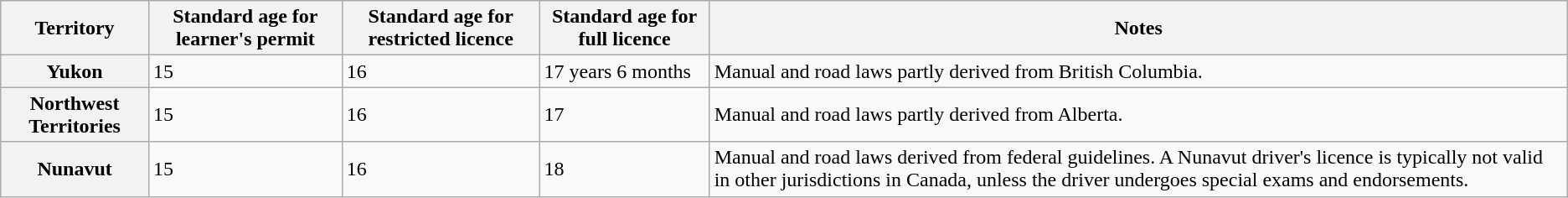<table class="wikitable col2center col3center col4center">
<tr>
<th scope=col>Territory</th>
<th scope=col>Standard age for learner's permit</th>
<th scope=col>Standard age for restricted licence</th>
<th scope=col>Standard age for full licence</th>
<th scope=col>Notes</th>
</tr>
<tr>
<th scope=row>Yukon</th>
<td>15</td>
<td>16</td>
<td>17 years 6 months</td>
<td>Manual and road laws partly derived from British Columbia.</td>
</tr>
<tr>
<th scope=row>Northwest Territories</th>
<td>15</td>
<td>16</td>
<td>17</td>
<td>Manual and road laws partly derived from Alberta.</td>
</tr>
<tr>
<th scope=row>Nunavut</th>
<td>15</td>
<td>16</td>
<td>18</td>
<td>Manual and road laws derived from federal guidelines. A Nunavut driver's licence is typically not valid in other jurisdictions in Canada, unless the driver undergoes special exams and endorsements.</td>
</tr>
</table>
